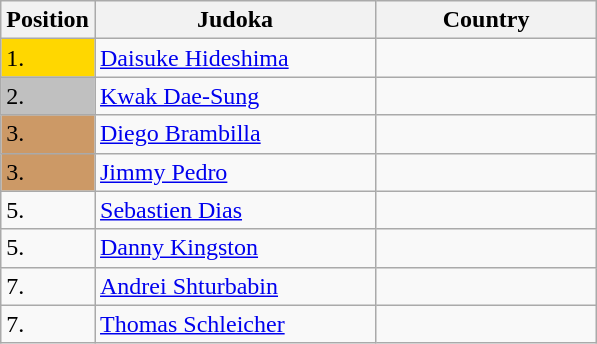<table class=wikitable>
<tr>
<th>Position</th>
<th width=180>Judoka</th>
<th width=140>Country</th>
</tr>
<tr>
<td bgcolor=gold>1.</td>
<td><a href='#'>Daisuke Hideshima</a></td>
<td></td>
</tr>
<tr>
<td bgcolor=silver>2.</td>
<td><a href='#'>Kwak Dae-Sung</a></td>
<td></td>
</tr>
<tr>
<td bgcolor=CC9966>3.</td>
<td><a href='#'>Diego Brambilla</a></td>
<td></td>
</tr>
<tr>
<td bgcolor=CC9966>3.</td>
<td><a href='#'>Jimmy Pedro</a></td>
<td></td>
</tr>
<tr>
<td>5.</td>
<td><a href='#'>Sebastien Dias</a></td>
<td></td>
</tr>
<tr>
<td>5.</td>
<td><a href='#'>Danny Kingston</a></td>
<td></td>
</tr>
<tr>
<td>7.</td>
<td><a href='#'>Andrei Shturbabin</a></td>
<td></td>
</tr>
<tr>
<td>7.</td>
<td><a href='#'>Thomas Schleicher</a></td>
<td></td>
</tr>
</table>
